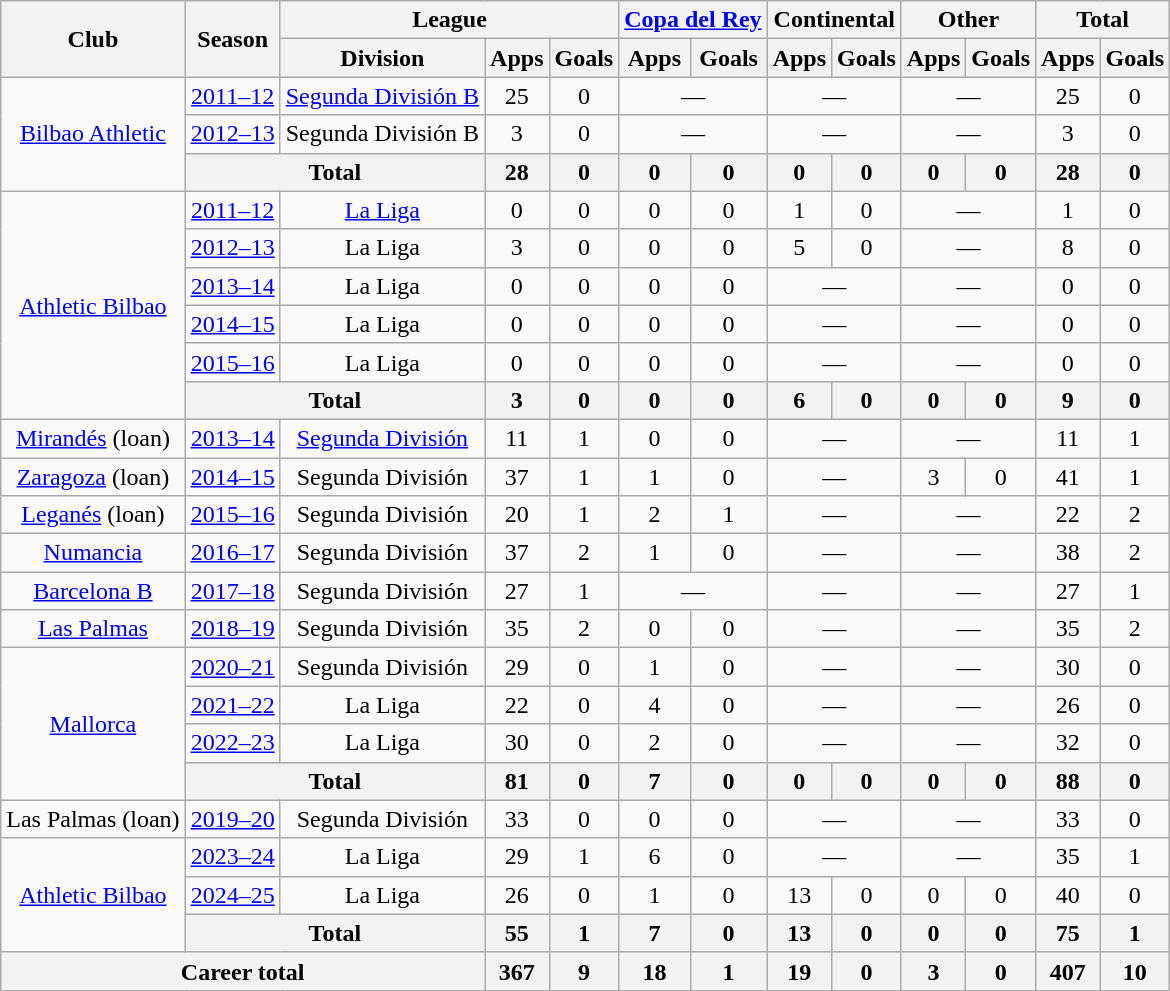<table class="wikitable" style="text-align: center">
<tr>
<th rowspan="2">Club</th>
<th rowspan="2">Season</th>
<th colspan="3">League</th>
<th colspan="2"><a href='#'>Copa del Rey</a></th>
<th colspan="2">Continental</th>
<th colspan="2">Other</th>
<th colspan="2">Total</th>
</tr>
<tr>
<th>Division</th>
<th>Apps</th>
<th>Goals</th>
<th>Apps</th>
<th>Goals</th>
<th>Apps</th>
<th>Goals</th>
<th>Apps</th>
<th>Goals</th>
<th>Apps</th>
<th>Goals</th>
</tr>
<tr>
<td rowspan="3"><a href='#'>Bilbao Athletic</a></td>
<td><a href='#'>2011–12</a></td>
<td><a href='#'>Segunda División B</a></td>
<td>25</td>
<td>0</td>
<td colspan="2">—</td>
<td colspan="2">—</td>
<td colspan="2">—</td>
<td>25</td>
<td>0</td>
</tr>
<tr>
<td><a href='#'>2012–13</a></td>
<td>Segunda División B</td>
<td>3</td>
<td>0</td>
<td colspan="2">—</td>
<td colspan="2">—</td>
<td colspan="2">—</td>
<td>3</td>
<td>0</td>
</tr>
<tr>
<th colspan="2">Total</th>
<th>28</th>
<th>0</th>
<th>0</th>
<th>0</th>
<th>0</th>
<th>0</th>
<th>0</th>
<th>0</th>
<th>28</th>
<th>0</th>
</tr>
<tr>
<td rowspan="6"><a href='#'>Athletic Bilbao</a></td>
<td><a href='#'>2011–12</a></td>
<td><a href='#'>La Liga</a></td>
<td>0</td>
<td>0</td>
<td>0</td>
<td>0</td>
<td>1</td>
<td>0</td>
<td colspan="2">—</td>
<td>1</td>
<td>0</td>
</tr>
<tr>
<td><a href='#'>2012–13</a></td>
<td>La Liga</td>
<td>3</td>
<td>0</td>
<td>0</td>
<td>0</td>
<td>5</td>
<td>0</td>
<td colspan="2">—</td>
<td>8</td>
<td>0</td>
</tr>
<tr>
<td><a href='#'>2013–14</a></td>
<td>La Liga</td>
<td>0</td>
<td>0</td>
<td>0</td>
<td>0</td>
<td colspan="2">—</td>
<td colspan="2">—</td>
<td>0</td>
<td>0</td>
</tr>
<tr>
<td><a href='#'>2014–15</a></td>
<td>La Liga</td>
<td>0</td>
<td>0</td>
<td>0</td>
<td>0</td>
<td colspan="2">—</td>
<td colspan="2">—</td>
<td>0</td>
<td>0</td>
</tr>
<tr>
<td><a href='#'>2015–16</a></td>
<td>La Liga</td>
<td>0</td>
<td>0</td>
<td>0</td>
<td>0</td>
<td colspan="2">—</td>
<td colspan="2">—</td>
<td>0</td>
<td>0</td>
</tr>
<tr>
<th colspan="2">Total</th>
<th>3</th>
<th>0</th>
<th>0</th>
<th>0</th>
<th>6</th>
<th>0</th>
<th>0</th>
<th>0</th>
<th>9</th>
<th>0</th>
</tr>
<tr>
<td><a href='#'>Mirandés</a> (loan)</td>
<td><a href='#'>2013–14</a></td>
<td><a href='#'>Segunda División</a></td>
<td>11</td>
<td>1</td>
<td>0</td>
<td>0</td>
<td colspan="2">—</td>
<td colspan="2">—</td>
<td>11</td>
<td>1</td>
</tr>
<tr>
<td><a href='#'>Zaragoza</a> (loan)</td>
<td><a href='#'>2014–15</a></td>
<td>Segunda División</td>
<td>37</td>
<td>1</td>
<td>1</td>
<td>0</td>
<td colspan="2">—</td>
<td>3</td>
<td>0</td>
<td>41</td>
<td>1</td>
</tr>
<tr>
<td><a href='#'>Leganés</a> (loan)</td>
<td><a href='#'>2015–16</a></td>
<td>Segunda División</td>
<td>20</td>
<td>1</td>
<td>2</td>
<td>1</td>
<td colspan="2">—</td>
<td colspan="2">—</td>
<td>22</td>
<td>2</td>
</tr>
<tr>
<td><a href='#'>Numancia</a></td>
<td><a href='#'>2016–17</a></td>
<td>Segunda División</td>
<td>37</td>
<td>2</td>
<td>1</td>
<td>0</td>
<td colspan="2">—</td>
<td colspan="2">—</td>
<td>38</td>
<td>2</td>
</tr>
<tr>
<td><a href='#'>Barcelona B</a></td>
<td><a href='#'>2017–18</a></td>
<td>Segunda División</td>
<td>27</td>
<td>1</td>
<td colspan="2">—</td>
<td colspan="2">—</td>
<td colspan="2">—</td>
<td>27</td>
<td>1</td>
</tr>
<tr>
<td><a href='#'>Las Palmas</a></td>
<td><a href='#'>2018–19</a></td>
<td>Segunda División</td>
<td>35</td>
<td>2</td>
<td>0</td>
<td>0</td>
<td colspan="2">—</td>
<td colspan="2">—</td>
<td>35</td>
<td>2</td>
</tr>
<tr>
<td rowspan="4"><a href='#'>Mallorca</a></td>
<td><a href='#'>2020–21</a></td>
<td>Segunda División</td>
<td>29</td>
<td>0</td>
<td>1</td>
<td>0</td>
<td colspan="2">—</td>
<td colspan="2">—</td>
<td>30</td>
<td>0</td>
</tr>
<tr>
<td><a href='#'>2021–22</a></td>
<td>La Liga</td>
<td>22</td>
<td>0</td>
<td>4</td>
<td>0</td>
<td colspan="2">—</td>
<td colspan="2">—</td>
<td>26</td>
<td>0</td>
</tr>
<tr>
<td><a href='#'>2022–23</a></td>
<td>La Liga</td>
<td>30</td>
<td>0</td>
<td>2</td>
<td>0</td>
<td colspan="2">—</td>
<td colspan="2">—</td>
<td>32</td>
<td>0</td>
</tr>
<tr>
<th colspan="2">Total</th>
<th>81</th>
<th>0</th>
<th>7</th>
<th>0</th>
<th>0</th>
<th>0</th>
<th>0</th>
<th>0</th>
<th>88</th>
<th>0</th>
</tr>
<tr>
<td>Las Palmas (loan)</td>
<td><a href='#'>2019–20</a></td>
<td>Segunda División</td>
<td>33</td>
<td>0</td>
<td>0</td>
<td>0</td>
<td colspan="2">—</td>
<td colspan="2">—</td>
<td>33</td>
<td>0</td>
</tr>
<tr>
<td rowspan="3"><a href='#'>Athletic Bilbao</a></td>
<td><a href='#'>2023–24</a></td>
<td>La Liga</td>
<td>29</td>
<td>1</td>
<td>6</td>
<td>0</td>
<td colspan="2">—</td>
<td colspan="2">—</td>
<td>35</td>
<td>1</td>
</tr>
<tr>
<td><a href='#'>2024–25</a></td>
<td>La Liga</td>
<td>26</td>
<td>0</td>
<td>1</td>
<td>0</td>
<td>13</td>
<td>0</td>
<td>0</td>
<td>0</td>
<td>40</td>
<td>0</td>
</tr>
<tr>
<th colspan="2">Total</th>
<th>55</th>
<th>1</th>
<th>7</th>
<th>0</th>
<th>13</th>
<th>0</th>
<th>0</th>
<th>0</th>
<th>75</th>
<th>1</th>
</tr>
<tr>
<th colspan="3">Career total</th>
<th>367</th>
<th>9</th>
<th>18</th>
<th>1</th>
<th>19</th>
<th>0</th>
<th>3</th>
<th>0</th>
<th>407</th>
<th>10</th>
</tr>
</table>
